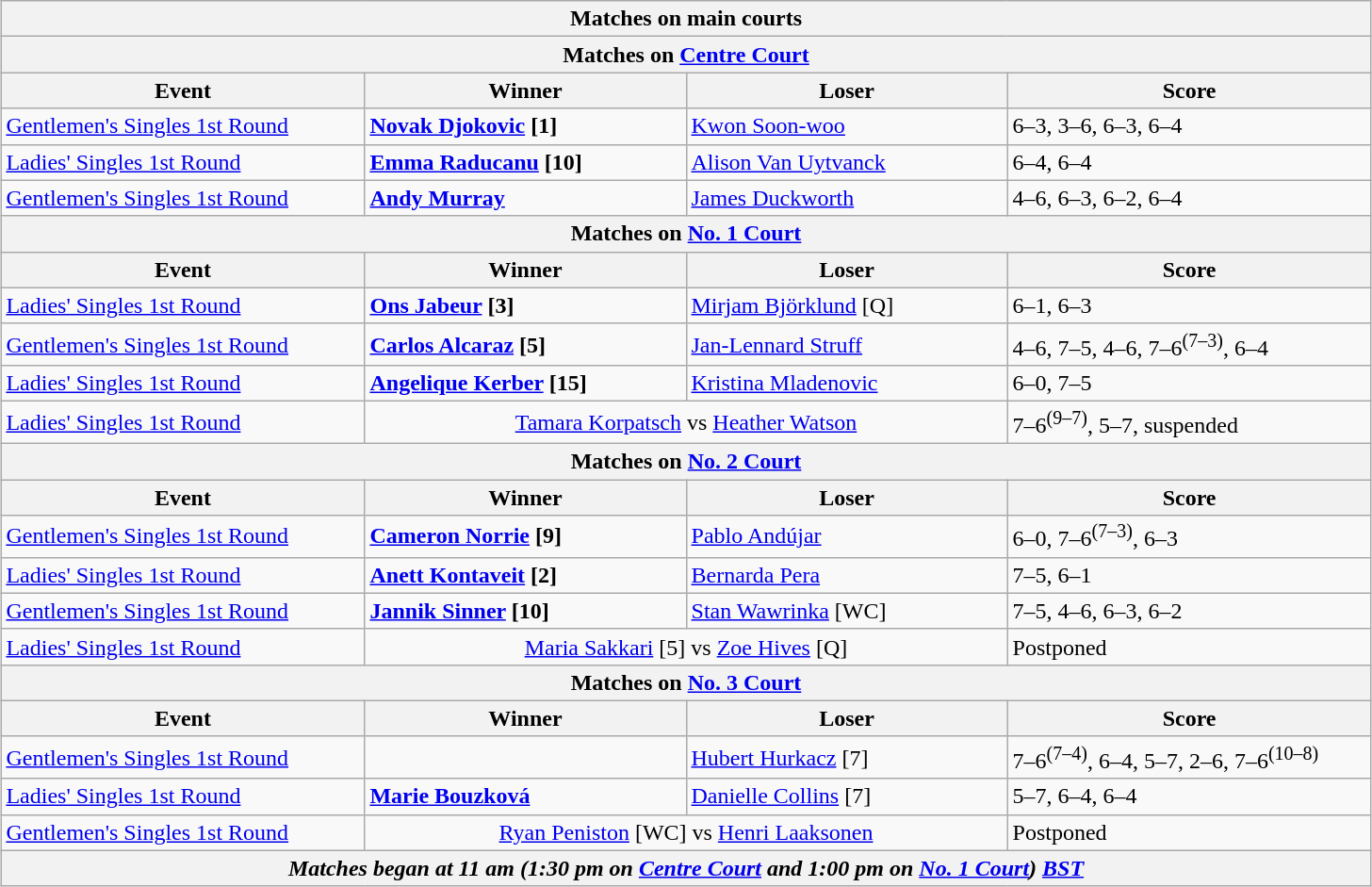<table class="wikitable collapsible uncollapsed" style="margin:auto;">
<tr>
<th colspan="4" style="white-space:nowrap;">Matches on main courts</th>
</tr>
<tr>
<th colspan="4">Matches on <a href='#'>Centre Court</a></th>
</tr>
<tr>
<th width="250">Event</th>
<th width="220">Winner</th>
<th width="220">Loser</th>
<th width="250">Score</th>
</tr>
<tr>
<td><a href='#'>Gentlemen's Singles 1st Round</a></td>
<td><strong> <a href='#'>Novak Djokovic</a> [1]</strong></td>
<td> <a href='#'>Kwon Soon-woo</a></td>
<td>6–3, 3–6, 6–3, 6–4</td>
</tr>
<tr>
<td><a href='#'>Ladies' Singles 1st Round</a></td>
<td><strong> <a href='#'>Emma Raducanu</a> [10]</strong></td>
<td> <a href='#'>Alison Van Uytvanck</a></td>
<td>6–4, 6–4</td>
</tr>
<tr>
<td><a href='#'>Gentlemen's Singles 1st Round</a></td>
<td><strong> <a href='#'>Andy Murray</a></strong></td>
<td> <a href='#'>James Duckworth</a></td>
<td>4–6, 6–3, 6–2, 6–4</td>
</tr>
<tr>
<th colspan="4">Matches on <a href='#'>No. 1 Court</a></th>
</tr>
<tr>
<th width="220">Event</th>
<th width="220">Winner</th>
<th width="220">Loser</th>
<th width="250">Score</th>
</tr>
<tr>
<td><a href='#'>Ladies' Singles 1st Round</a></td>
<td><strong> <a href='#'>Ons Jabeur</a> [3]</strong></td>
<td> <a href='#'>Mirjam Björklund</a> [Q]</td>
<td>6–1, 6–3</td>
</tr>
<tr>
<td><a href='#'>Gentlemen's Singles 1st Round</a></td>
<td><strong> <a href='#'>Carlos Alcaraz</a> [5]</strong></td>
<td> <a href='#'>Jan-Lennard Struff</a></td>
<td>4–6, 7–5, 4–6, 7–6<sup>(7–3)</sup>, 6–4</td>
</tr>
<tr>
<td><a href='#'>Ladies' Singles 1st Round</a></td>
<td><strong> <a href='#'>Angelique Kerber</a> [15]</strong></td>
<td> <a href='#'>Kristina Mladenovic</a></td>
<td>6–0, 7–5</td>
</tr>
<tr>
<td><a href='#'>Ladies' Singles 1st Round</a></td>
<td colspan="2" align="center"> <a href='#'>Tamara Korpatsch</a> vs  <a href='#'>Heather Watson</a></td>
<td>7–6<sup>(9–7)</sup>, 5–7, suspended</td>
</tr>
<tr>
<th colspan="4">Matches on <a href='#'>No. 2 Court</a></th>
</tr>
<tr>
<th width="250">Event</th>
<th width="220">Winner</th>
<th width="220">Loser</th>
<th width="220">Score</th>
</tr>
<tr>
<td><a href='#'>Gentlemen's Singles 1st Round</a></td>
<td><strong> <a href='#'>Cameron Norrie</a> [9]</strong></td>
<td> <a href='#'>Pablo Andújar</a></td>
<td>6–0, 7–6<sup>(7–3)</sup>, 6–3</td>
</tr>
<tr>
<td><a href='#'>Ladies' Singles 1st Round</a></td>
<td><strong> <a href='#'>Anett Kontaveit</a> [2]</strong></td>
<td> <a href='#'>Bernarda Pera</a></td>
<td>7–5, 6–1</td>
</tr>
<tr>
<td><a href='#'>Gentlemen's Singles 1st Round</a></td>
<td><strong> <a href='#'>Jannik Sinner</a> [10]</strong></td>
<td> <a href='#'>Stan Wawrinka</a> [WC]</td>
<td>7–5, 4–6, 6–3, 6–2</td>
</tr>
<tr>
<td><a href='#'>Ladies' Singles 1st Round</a></td>
<td colspan="2" align="center"> <a href='#'>Maria Sakkari</a> [5] vs  <a href='#'>Zoe Hives</a> [Q]</td>
<td>Postponed</td>
</tr>
<tr>
<th colspan="4">Matches on <a href='#'>No. 3 Court</a></th>
</tr>
<tr>
<th width="250">Event</th>
<th width="220">Winner</th>
<th width="220">Loser</th>
<th width="220">Score</th>
</tr>
<tr>
<td><a href='#'>Gentlemen's Singles 1st Round</a></td>
<td><strong></strong></td>
<td> <a href='#'>Hubert Hurkacz</a> [7]</td>
<td>7–6<sup>(7–4)</sup>, 6–4, 5–7, 2–6, 7–6<sup>(10–8)</sup></td>
</tr>
<tr>
<td><a href='#'>Ladies' Singles 1st Round</a></td>
<td><strong> <a href='#'>Marie Bouzková</a></strong></td>
<td> <a href='#'>Danielle Collins</a> [7]</td>
<td>5–7, 6–4, 6–4</td>
</tr>
<tr>
<td><a href='#'>Gentlemen's Singles 1st Round</a></td>
<td colspan="2" align="center"> <a href='#'>Ryan Peniston</a> [WC] vs  <a href='#'>Henri Laaksonen</a></td>
<td>Postponed</td>
</tr>
<tr>
<th colspan=4><em>Matches began at 11 am (1:30 pm on <a href='#'>Centre Court</a> and 1:00 pm on <a href='#'>No. 1 Court</a>) <a href='#'>BST</a></em></th>
</tr>
</table>
